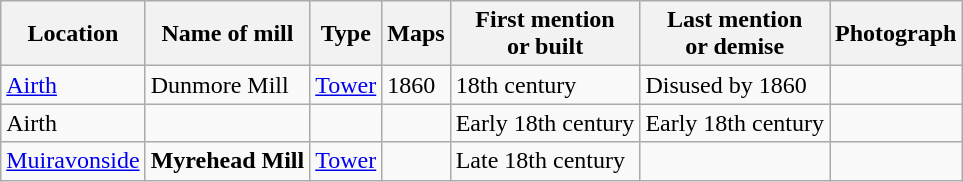<table class="wikitable">
<tr>
<th>Location</th>
<th>Name of mill</th>
<th>Type</th>
<th>Maps</th>
<th>First mention<br>or built</th>
<th>Last mention<br> or demise</th>
<th>Photograph</th>
</tr>
<tr>
<td><a href='#'>Airth</a></td>
<td>Dunmore Mill<br></td>
<td><a href='#'>Tower</a></td>
<td>1860</td>
<td>18th century</td>
<td>Disused by 1860</td>
<td></td>
</tr>
<tr>
<td>Airth</td>
<td></td>
<td></td>
<td></td>
<td>Early 18th century</td>
<td>Early 18th century</td>
<td></td>
</tr>
<tr>
<td><a href='#'>Muiravonside</a></td>
<td><strong>Myrehead Mill</strong><br></td>
<td><a href='#'>Tower</a></td>
<td></td>
<td>Late 18th century</td>
<td></td>
<td></td>
</tr>
</table>
